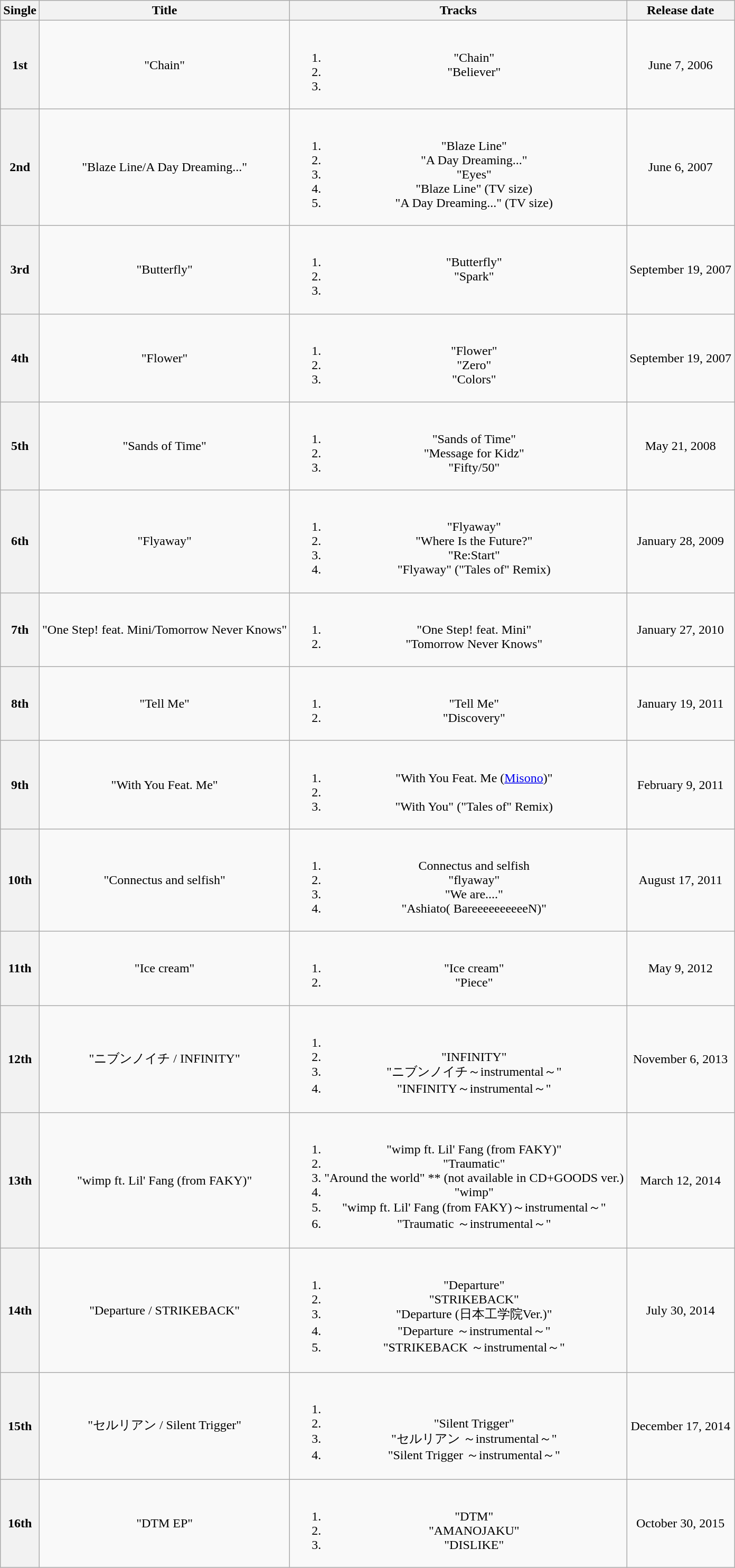<table class="wikitable" style="text-align: center">
<tr>
<th>Single</th>
<th>Title</th>
<th>Tracks</th>
<th>Release date</th>
</tr>
<tr>
<th>1st</th>
<td>"Chain"</td>
<td><br><ol><li>"Chain"</li><li>"Believer"</li><li></li></ol></td>
<td>June 7, 2006</td>
</tr>
<tr>
<th>2nd</th>
<td>"Blaze Line/A Day Dreaming..."</td>
<td><br><ol><li>"Blaze Line"</li><li>"A Day Dreaming..."</li><li>"Eyes"</li><li>"Blaze Line" (TV size)</li><li>"A Day Dreaming..." (TV size)</li></ol></td>
<td>June 6, 2007</td>
</tr>
<tr>
<th>3rd</th>
<td>"Butterfly"</td>
<td><br><ol><li>"Butterfly"</li><li>"Spark"</li><li></li></ol></td>
<td>September 19, 2007</td>
</tr>
<tr>
<th>4th</th>
<td>"Flower"</td>
<td><br><ol><li>"Flower"</li><li>"Zero"</li><li>"Colors"</li></ol></td>
<td>September 19, 2007</td>
</tr>
<tr>
<th>5th</th>
<td>"Sands of Time"</td>
<td><br><ol><li>"Sands of Time"</li><li>"Message for Kidz"</li><li>"Fifty/50"</li></ol></td>
<td>May 21, 2008</td>
</tr>
<tr>
<th>6th</th>
<td>"Flyaway"</td>
<td><br><ol><li>"Flyaway"</li><li>"Where Is the Future?"</li><li>"Re:Start"</li><li>"Flyaway" ("Tales of" Remix)</li></ol></td>
<td>January 28, 2009</td>
</tr>
<tr>
<th>7th</th>
<td>"One Step! feat. Mini/Tomorrow Never Knows"</td>
<td><br><ol><li>"One Step! feat. Mini"</li><li>"Tomorrow Never Knows"</li></ol></td>
<td>January 27, 2010</td>
</tr>
<tr>
<th>8th</th>
<td>"Tell Me"</td>
<td><br><ol><li>"Tell Me"</li><li>"Discovery"</li></ol></td>
<td>January 19, 2011</td>
</tr>
<tr>
<th>9th</th>
<td>"With You Feat. Me"</td>
<td><br><ol><li>"With You Feat. Me (<a href='#'>Misono</a>)"</li><li></li><li>"With You" ("Tales of" Remix)</li></ol></td>
<td>February 9, 2011</td>
</tr>
<tr>
<th>10th</th>
<td>"Connectus and selfish"</td>
<td><br><ol><li>Connectus and selfish</li><li>"flyaway"</li><li>"We are...."</li><li>"Ashiato( BareeeeeeeeeeN)"</li></ol></td>
<td>August 17, 2011</td>
</tr>
<tr>
<th>11th</th>
<td>"Ice cream"</td>
<td><br><ol><li>"Ice cream"</li><li>"Piece"</li></ol></td>
<td>May 9, 2012</td>
</tr>
<tr>
<th>12th</th>
<td>"ニブンノイチ / INFINITY"</td>
<td><br><ol><li></li><li>"INFINITY"</li><li>"ニブンノイチ～instrumental～"</li><li>"INFINITY～instrumental～"</li></ol></td>
<td>November 6, 2013</td>
</tr>
<tr>
<th>13th</th>
<td>"wimp ft. Lil' Fang (from FAKY)"</td>
<td><br><ol><li>"wimp ft. Lil' Fang (from FAKY)"</li><li>"Traumatic"</li><li>"Around the world" ** (not available in CD+GOODS ver.)</li><li>"wimp"</li><li>"wimp ft. Lil' Fang (from FAKY)～instrumental～"</li><li>"Traumatic ～instrumental～"</li></ol></td>
<td>March 12, 2014</td>
</tr>
<tr>
<th>14th</th>
<td>"Departure / STRIKEBACK"</td>
<td><br><ol><li>"Departure"</li><li>"STRIKEBACK"</li><li>"Departure (日本工学院Ver.)"</li><li>"Departure ～instrumental～"</li><li>"STRIKEBACK ～instrumental～"</li></ol></td>
<td>July 30, 2014</td>
</tr>
<tr>
<th>15th</th>
<td>"セルリアン / Silent Trigger"</td>
<td><br><ol><li></li><li>"Silent Trigger"</li><li>"セルリアン ～instrumental～"</li><li>"Silent Trigger ～instrumental～"</li></ol></td>
<td>December 17, 2014</td>
</tr>
<tr>
<th>16th</th>
<td>"DTM EP"</td>
<td><br><ol><li>"DTM"</li><li>"AMANOJAKU"</li><li>"DISLIKE"</li></ol></td>
<td>October 30, 2015</td>
</tr>
</table>
